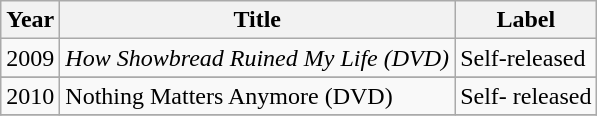<table class="wikitable">
<tr>
<th>Year</th>
<th>Title</th>
<th>Label</th>
</tr>
<tr>
<td>2009</td>
<td><em>How Showbread Ruined My Life (DVD)</em></td>
<td>Self-released</td>
</tr>
<tr>
</tr>
<tr>
<td>2010</td>
<td>Nothing Matters Anymore (DVD)</td>
<td>Self- released</td>
</tr>
<tr>
</tr>
</table>
